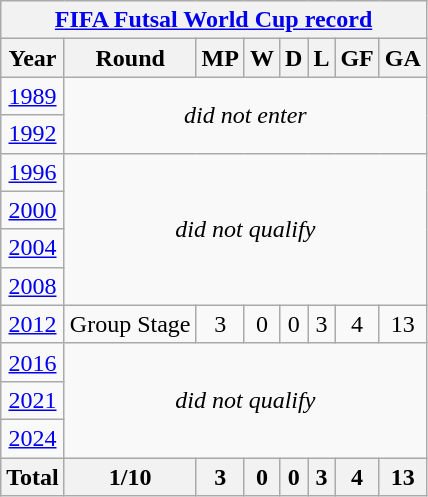<table class="wikitable" style="text-align: center;">
<tr>
<th colspan="8"><a href='#'>FIFA Futsal World Cup record</a></th>
</tr>
<tr>
<th>Year</th>
<th>Round</th>
<th>MP</th>
<th>W</th>
<th>D</th>
<th>L</th>
<th>GF</th>
<th>GA</th>
</tr>
<tr>
<td> <a href='#'>1989</a></td>
<td colspan="7" rowspan="2"><em>did not enter</em></td>
</tr>
<tr>
<td> <a href='#'>1992</a></td>
</tr>
<tr>
<td> <a href='#'>1996</a></td>
<td colspan="7" rowspan="4"><em>did not qualify</em></td>
</tr>
<tr>
<td> <a href='#'>2000</a></td>
</tr>
<tr>
<td> <a href='#'>2004</a></td>
</tr>
<tr>
<td> <a href='#'>2008</a></td>
</tr>
<tr>
<td> <a href='#'>2012</a></td>
<td>Group Stage</td>
<td>3</td>
<td>0</td>
<td>0</td>
<td>3</td>
<td>4</td>
<td>13</td>
</tr>
<tr>
<td> <a href='#'>2016</a></td>
<td colspan="7" rowspan="3"><em>did not qualify</em></td>
</tr>
<tr>
<td> <a href='#'>2021</a></td>
</tr>
<tr>
<td> <a href='#'>2024</a></td>
</tr>
<tr>
<th><strong>Total</strong></th>
<th>1/10</th>
<th>3</th>
<th>0</th>
<th>0</th>
<th>3</th>
<th>4</th>
<th>13</th>
</tr>
</table>
